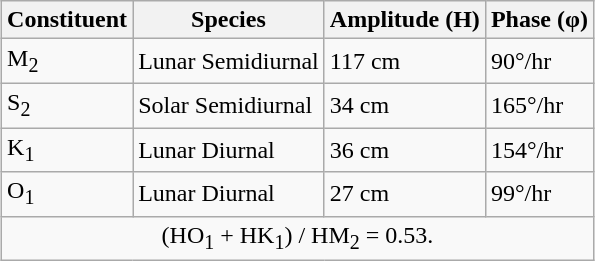<table class="wikitable collapsible collapsed" style="border:#bbb; margin:.46em 0 0 .2em;">
<tr>
<th>Constituent</th>
<th>Species</th>
<th>Amplitude (H)</th>
<th>Phase (φ)</th>
</tr>
<tr>
<td>M<sub>2</sub></td>
<td>Lunar Semidiurnal</td>
<td>117 cm</td>
<td>90°/hr</td>
</tr>
<tr>
<td>S<sub>2</sub></td>
<td>Solar Semidiurnal</td>
<td>34 cm</td>
<td>165°/hr</td>
</tr>
<tr>
<td>K<sub>1</sub></td>
<td>Lunar Diurnal</td>
<td>36 cm</td>
<td>154°/hr</td>
</tr>
<tr>
<td>O<sub>1</sub></td>
<td>Lunar Diurnal</td>
<td>27 cm</td>
<td>99°/hr</td>
</tr>
<tr>
<td colspan="4" style="text-align: center;">(HO<sub>1</sub> + HK<sub>1</sub>) / HM<sub>2</sub> = 0.53.</td>
</tr>
</table>
